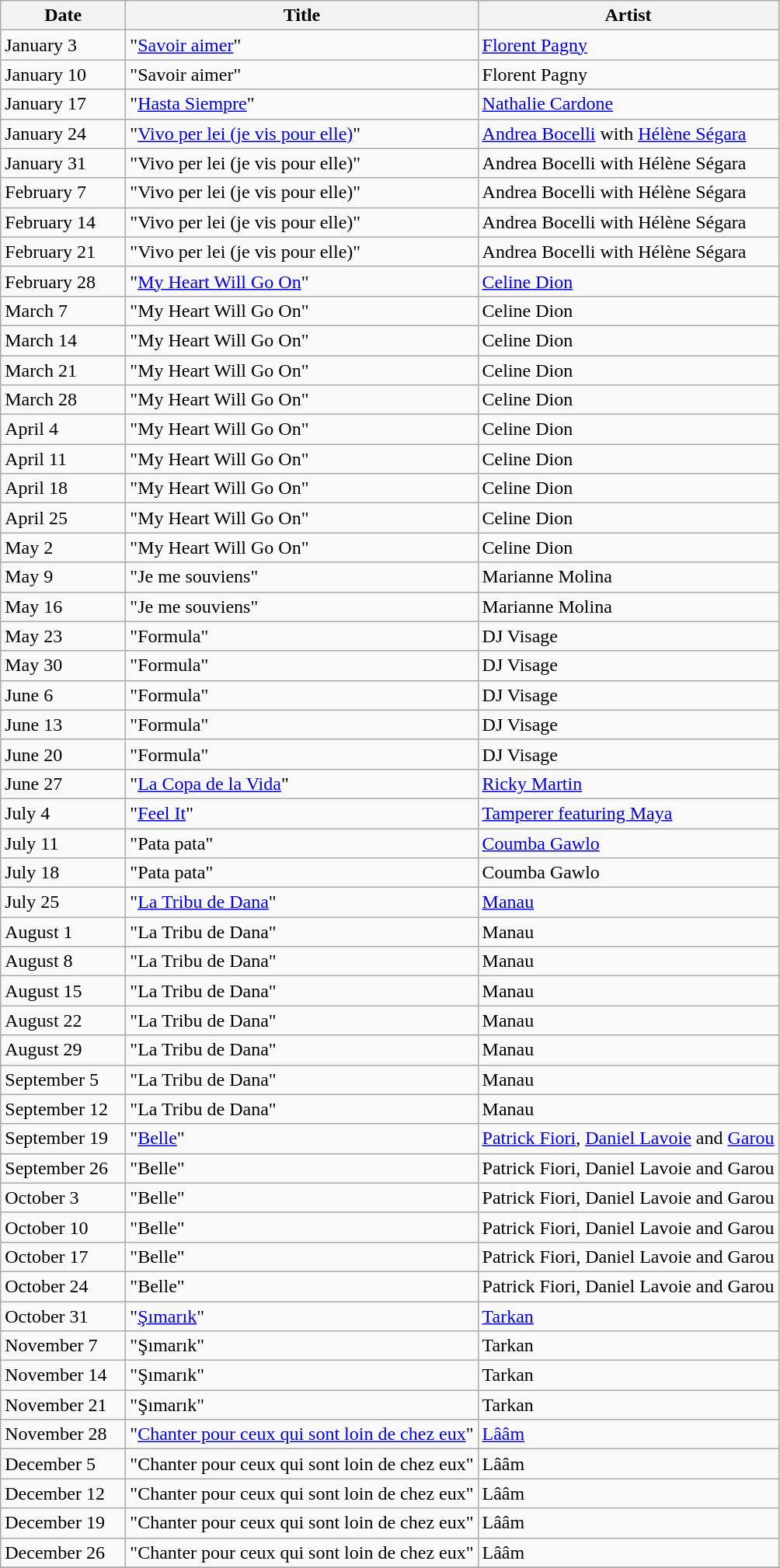<table class="wikitable">
<tr>
<th width="100px">Date</th>
<th>Title</th>
<th>Artist</th>
</tr>
<tr>
<td>January 3</td>
<td>"<a href='#'>Savoir aimer</a>"</td>
<td><a href='#'>Florent Pagny</a></td>
</tr>
<tr>
<td>January 10</td>
<td>"Savoir aimer"</td>
<td>Florent Pagny</td>
</tr>
<tr>
<td>January 17</td>
<td>"<a href='#'>Hasta Siempre</a>"</td>
<td><a href='#'>Nathalie Cardone</a></td>
</tr>
<tr>
<td>January 24</td>
<td>"<a href='#'>Vivo per lei (je vis pour elle)</a>"</td>
<td><a href='#'>Andrea Bocelli</a> with <a href='#'>Hélène Ségara</a></td>
</tr>
<tr>
<td>January 31</td>
<td>"Vivo per lei (je vis pour elle)"</td>
<td>Andrea Bocelli with Hélène Ségara</td>
</tr>
<tr>
<td>February 7</td>
<td>"Vivo per lei (je vis pour elle)"</td>
<td>Andrea Bocelli with Hélène Ségara</td>
</tr>
<tr>
<td>February 14</td>
<td>"Vivo per lei (je vis pour elle)"</td>
<td>Andrea Bocelli with Hélène Ségara</td>
</tr>
<tr>
<td>February 21</td>
<td>"Vivo per lei (je vis pour elle)"</td>
<td>Andrea Bocelli with Hélène Ségara</td>
</tr>
<tr>
<td>February 28</td>
<td>"<a href='#'>My Heart Will Go On</a>"</td>
<td><a href='#'>Celine Dion</a></td>
</tr>
<tr>
<td>March 7</td>
<td>"My Heart Will Go On"</td>
<td>Celine Dion</td>
</tr>
<tr>
<td>March 14</td>
<td>"My Heart Will Go On"</td>
<td>Celine Dion</td>
</tr>
<tr>
<td>March 21</td>
<td>"My Heart Will Go On"</td>
<td>Celine Dion</td>
</tr>
<tr>
<td>March 28</td>
<td>"My Heart Will Go On"</td>
<td>Celine Dion</td>
</tr>
<tr>
<td>April 4</td>
<td>"My Heart Will Go On"</td>
<td>Celine Dion</td>
</tr>
<tr>
<td>April 11</td>
<td>"My Heart Will Go On"</td>
<td>Celine Dion</td>
</tr>
<tr>
<td>April 18</td>
<td>"My Heart Will Go On"</td>
<td>Celine Dion</td>
</tr>
<tr>
<td>April 25</td>
<td>"My Heart Will Go On"</td>
<td>Celine Dion</td>
</tr>
<tr>
<td>May 2</td>
<td>"My Heart Will Go On"</td>
<td>Celine Dion</td>
</tr>
<tr>
<td>May 9</td>
<td>"Je me souviens"</td>
<td>Marianne Molina</td>
</tr>
<tr>
<td>May 16</td>
<td>"Je me souviens"</td>
<td>Marianne Molina</td>
</tr>
<tr>
<td>May 23</td>
<td>"Formula"</td>
<td>DJ Visage</td>
</tr>
<tr>
<td>May 30</td>
<td>"Formula"</td>
<td>DJ Visage</td>
</tr>
<tr>
<td>June 6</td>
<td>"Formula"</td>
<td>DJ Visage</td>
</tr>
<tr>
<td>June 13</td>
<td>"Formula"</td>
<td>DJ Visage</td>
</tr>
<tr>
<td>June 20</td>
<td>"Formula"</td>
<td>DJ Visage</td>
</tr>
<tr>
<td>June 27</td>
<td>"<a href='#'>La Copa de la Vida</a>"</td>
<td><a href='#'>Ricky Martin</a></td>
</tr>
<tr>
<td>July 4</td>
<td>"<a href='#'>Feel It</a>"</td>
<td><a href='#'>Tamperer featuring Maya</a></td>
</tr>
<tr>
<td>July 11</td>
<td>"Pata pata"</td>
<td><a href='#'>Coumba Gawlo</a></td>
</tr>
<tr>
<td>July 18</td>
<td>"Pata pata"</td>
<td>Coumba Gawlo</td>
</tr>
<tr>
<td>July 25</td>
<td>"<a href='#'>La Tribu de Dana</a>"</td>
<td><a href='#'>Manau</a></td>
</tr>
<tr>
<td>August 1</td>
<td>"La Tribu de Dana"</td>
<td>Manau</td>
</tr>
<tr>
<td>August 8</td>
<td>"La Tribu de Dana"</td>
<td>Manau</td>
</tr>
<tr>
<td>August 15</td>
<td>"La Tribu de Dana"</td>
<td>Manau</td>
</tr>
<tr>
<td>August 22</td>
<td>"La Tribu de Dana"</td>
<td>Manau</td>
</tr>
<tr>
<td>August 29</td>
<td>"La Tribu de Dana"</td>
<td>Manau</td>
</tr>
<tr>
<td>September 5</td>
<td>"La Tribu de Dana"</td>
<td>Manau</td>
</tr>
<tr>
<td>September 12</td>
<td>"La Tribu de Dana"</td>
<td>Manau</td>
</tr>
<tr>
<td>September 19</td>
<td>"<a href='#'>Belle</a>"</td>
<td><a href='#'>Patrick Fiori</a>, <a href='#'>Daniel Lavoie</a> and <a href='#'>Garou</a></td>
</tr>
<tr>
<td>September 26</td>
<td>"Belle"</td>
<td>Patrick Fiori, Daniel Lavoie and Garou</td>
</tr>
<tr>
<td>October 3</td>
<td>"Belle"</td>
<td>Patrick Fiori, Daniel Lavoie and Garou</td>
</tr>
<tr>
<td>October 10</td>
<td>"Belle"</td>
<td>Patrick Fiori, Daniel Lavoie and Garou</td>
</tr>
<tr>
<td>October 17</td>
<td>"Belle"</td>
<td>Patrick Fiori, Daniel Lavoie and Garou</td>
</tr>
<tr>
<td>October 24</td>
<td>"Belle"</td>
<td>Patrick Fiori, Daniel Lavoie and Garou</td>
</tr>
<tr>
<td>October 31</td>
<td>"<a href='#'>Şımarık</a>"</td>
<td><a href='#'>Tarkan</a></td>
</tr>
<tr>
<td>November 7</td>
<td>"Şımarık"</td>
<td>Tarkan</td>
</tr>
<tr>
<td>November 14</td>
<td>"Şımarık"</td>
<td>Tarkan</td>
</tr>
<tr>
<td>November 21</td>
<td>"Şımarık"</td>
<td>Tarkan</td>
</tr>
<tr>
<td>November 28</td>
<td>"<a href='#'>Chanter pour ceux qui sont loin de chez eux</a>"</td>
<td><a href='#'>Lââm</a></td>
</tr>
<tr>
<td>December 5</td>
<td>"Chanter pour ceux qui sont loin de chez eux"</td>
<td>Lââm</td>
</tr>
<tr>
<td>December 12</td>
<td>"Chanter pour ceux qui sont loin de chez eux"</td>
<td>Lââm</td>
</tr>
<tr>
<td>December 19</td>
<td>"Chanter pour ceux qui sont loin de chez eux"</td>
<td>Lââm</td>
</tr>
<tr>
<td>December 26</td>
<td>"Chanter pour ceux qui sont loin de chez eux"</td>
<td>Lââm</td>
</tr>
<tr>
</tr>
</table>
